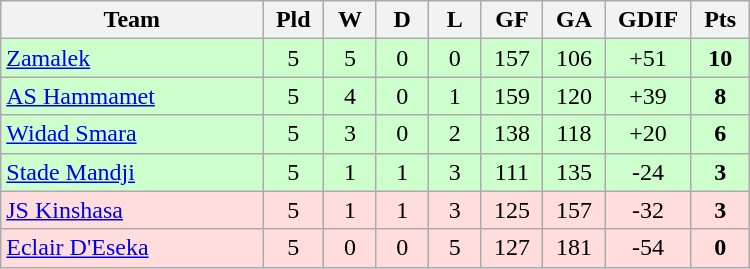<table class=wikitable style="text-align:center" width=500>
<tr>
<th width=25%>Team</th>
<th width=5%>Pld</th>
<th width=5%>W</th>
<th width=5%>D</th>
<th width=5%>L</th>
<th width=5%>GF</th>
<th width=5%>GA</th>
<th width=5%>GDIF</th>
<th width=5%>Pts</th>
</tr>
<tr bgcolor=#ccffcc>
<td align="left"> <a href='#'>Zamalek</a></td>
<td>5</td>
<td>5</td>
<td>0</td>
<td>0</td>
<td>157</td>
<td>106</td>
<td>+51</td>
<td><strong>10</strong></td>
</tr>
<tr bgcolor=#ccffcc>
<td align="left"> <a href='#'>AS Hammamet</a></td>
<td>5</td>
<td>4</td>
<td>0</td>
<td>1</td>
<td>159</td>
<td>120</td>
<td>+39</td>
<td><strong>8</strong></td>
</tr>
<tr bgcolor=#ccffcc>
<td align="left"> <a href='#'>Widad Smara</a></td>
<td>5</td>
<td>3</td>
<td>0</td>
<td>2</td>
<td>138</td>
<td>118</td>
<td>+20</td>
<td><strong>6</strong></td>
</tr>
<tr bgcolor=#ccffcc>
<td align="left"> <a href='#'>Stade Mandji</a></td>
<td>5</td>
<td>1</td>
<td>1</td>
<td>3</td>
<td>111</td>
<td>135</td>
<td>-24</td>
<td><strong>3</strong></td>
</tr>
<tr bgcolor=#ffdddd>
<td align="left"> <a href='#'>JS Kinshasa</a></td>
<td>5</td>
<td>1</td>
<td>1</td>
<td>3</td>
<td>125</td>
<td>157</td>
<td>-32</td>
<td><strong>3</strong></td>
</tr>
<tr bgcolor=#ffdddd>
<td align="left"> <a href='#'>Eclair D'Eseka</a></td>
<td>5</td>
<td>0</td>
<td>0</td>
<td>5</td>
<td>127</td>
<td>181</td>
<td>-54</td>
<td><strong>0</strong></td>
</tr>
</table>
